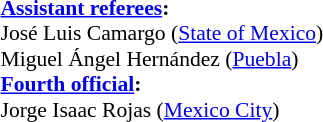<table width=100% style="font-size:90%">
<tr>
<td><br><strong><a href='#'>Assistant referees</a>:</strong>
<br>José Luis Camargo (<a href='#'>State of Mexico</a>)
<br>Miguel Ángel Hernández (<a href='#'>Puebla</a>)
<br><strong><a href='#'>Fourth official</a>:</strong>
<br>Jorge Isaac Rojas (<a href='#'>Mexico City</a>)</td>
</tr>
</table>
